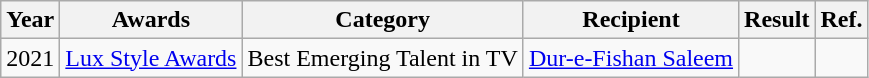<table class="sortable wikitable">
<tr>
<th>Year</th>
<th>Awards</th>
<th>Category</th>
<th>Recipient</th>
<th>Result</th>
<th>Ref.</th>
</tr>
<tr>
<td rowspan="9">2021</td>
<td rowspan="9"><a href='#'>Lux Style Awards</a></td>
<td>Best Emerging Talent in TV</td>
<td><a href='#'>Dur-e-Fishan Saleem</a></td>
<td></td>
<td rowspan="9"></td>
</tr>
</table>
